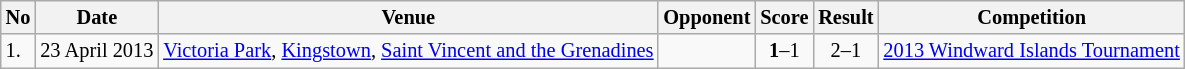<table class="wikitable" style="font-size:85%;">
<tr>
<th>No</th>
<th>Date</th>
<th>Venue</th>
<th>Opponent</th>
<th>Score</th>
<th>Result</th>
<th>Competition</th>
</tr>
<tr>
<td>1.</td>
<td>23 April 2013</td>
<td><a href='#'>Victoria Park</a>, <a href='#'>Kingstown</a>, <a href='#'>Saint Vincent and the Grenadines</a></td>
<td></td>
<td align=center><strong>1</strong>–1</td>
<td align=center>2–1</td>
<td><a href='#'>2013 Windward Islands Tournament</a></td>
</tr>
</table>
